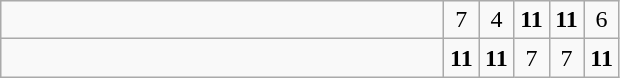<table class="wikitable">
<tr>
<td style="width:18em"></td>
<td align=center style="width:1em">7</td>
<td align=center style="width:1em">4</td>
<td align=center style="width:1em"><strong>11</strong></td>
<td align=center style="width:1em"><strong>11</strong></td>
<td align=center style="width:1em">6</td>
</tr>
<tr>
<td style="width:18em"></td>
<td align=center style="width:1em"><strong>11</strong></td>
<td align=center style="width:1em"><strong>11</strong></td>
<td align=center style="width:1em">7</td>
<td align=center style="width:1em">7</td>
<td align=center style="width:1em"><strong>11</strong></td>
</tr>
</table>
